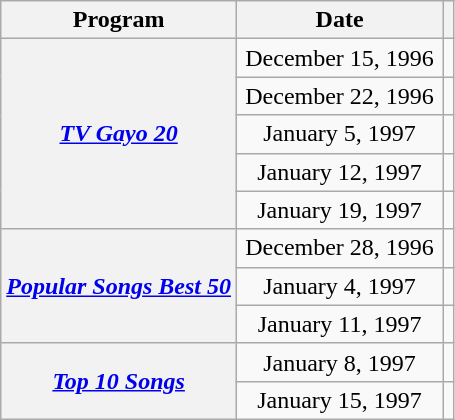<table class="wikitable sortable plainrowheaders" style="text-align:center">
<tr>
<th>Program</th>
<th width="130">Date</th>
<th class="unsortable"></th>
</tr>
<tr>
<th rowspan="5" scope="row"><em><a href='#'>TV Gayo 20</a></em></th>
<td>December 15, 1996</td>
<td></td>
</tr>
<tr>
<td>December 22, 1996</td>
<td></td>
</tr>
<tr>
<td>January 5, 1997</td>
<td></td>
</tr>
<tr>
<td>January 12, 1997</td>
<td></td>
</tr>
<tr>
<td>January 19, 1997</td>
<td></td>
</tr>
<tr>
<th scope="row" rowspan="3"><em><a href='#'>Popular Songs Best 50</a></em></th>
<td>December 28, 1996</td>
<td></td>
</tr>
<tr>
<td>January 4, 1997</td>
<td></td>
</tr>
<tr>
<td>January 11, 1997</td>
<td></td>
</tr>
<tr>
<th scope="row" rowspan="2"><em><a href='#'>Top 10 Songs</a></em></th>
<td>January 8, 1997</td>
<td></td>
</tr>
<tr>
<td>January 15, 1997</td>
<td></td>
</tr>
</table>
